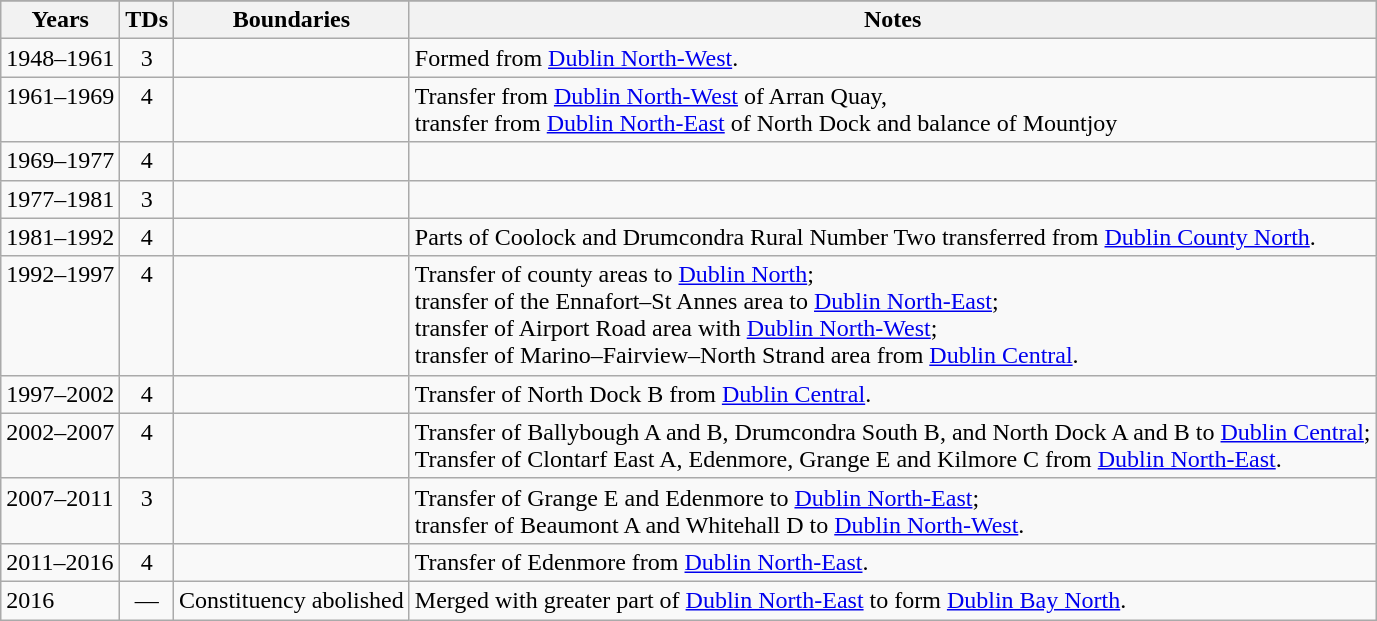<table class="wikitable">
<tr>
</tr>
<tr>
<th>Years</th>
<th>TDs</th>
<th>Boundaries</th>
<th>Notes</th>
</tr>
<tr style="vertical-align:top">
<td>1948–1961</td>
<td style="text-align:center">3</td>
<td></td>
<td>Formed from <a href='#'>Dublin North-West</a>.</td>
</tr>
<tr style="vertical-align:top">
<td>1961–1969</td>
<td style="text-align:center">4</td>
<td></td>
<td>Transfer from <a href='#'>Dublin North-West</a> of Arran Quay,<br>transfer from <a href='#'>Dublin North-East</a> of North Dock and balance of Mountjoy</td>
</tr>
<tr style="vertical-align:top">
<td>1969–1977</td>
<td style="text-align:center">4</td>
<td></td>
<td></td>
</tr>
<tr style="vertical-align:top">
<td>1977–1981</td>
<td style="text-align:center">3</td>
<td style="text-align:center"></td>
<td></td>
</tr>
<tr style="vertical-align:top">
<td>1981–1992</td>
<td style="text-align:center">4</td>
<td><br></td>
<td>Parts of Coolock and Drumcondra Rural Number Two transferred from <a href='#'>Dublin County North</a>.</td>
</tr>
<tr style="vertical-align:top">
<td>1992–1997</td>
<td style="text-align:center">4</td>
<td></td>
<td>Transfer of county areas to <a href='#'>Dublin North</a>;<br>transfer of the Ennafort–St Annes area to <a href='#'>Dublin North-East</a>;<br>transfer of Airport Road area with <a href='#'>Dublin North-West</a>;<br>transfer of Marino–Fairview–North Strand area from <a href='#'>Dublin Central</a>.</td>
</tr>
<tr style="vertical-align:top">
<td>1997–2002</td>
<td style="text-align:center">4</td>
<td></td>
<td>Transfer of North Dock B from <a href='#'>Dublin Central</a>.</td>
</tr>
<tr style="vertical-align:top">
<td>2002–2007</td>
<td style="text-align:center">4</td>
<td></td>
<td>Transfer of Ballybough A and B, Drumcondra South B, and North Dock A and B to <a href='#'>Dublin Central</a>;<br>Transfer of Clontarf East A, Edenmore, Grange E and Kilmore C from <a href='#'>Dublin North-East</a>.</td>
</tr>
<tr style="vertical-align:top">
<td>2007–2011</td>
<td style="text-align:center">3</td>
<td></td>
<td>Transfer of Grange E and Edenmore to <a href='#'>Dublin North-East</a>;<br>transfer of Beaumont A and Whitehall D to <a href='#'>Dublin North-West</a>.</td>
</tr>
<tr style="vertical-align:top">
<td>2011–2016</td>
<td style="text-align:center">4</td>
<td></td>
<td>Transfer of Edenmore from <a href='#'>Dublin North-East</a>.</td>
</tr>
<tr style="vertical-align:top">
<td>2016</td>
<td style="text-align:center">—</td>
<td>Constituency abolished</td>
<td>Merged with greater part of <a href='#'>Dublin North-East</a> to form <a href='#'>Dublin Bay North</a>.</td>
</tr>
</table>
